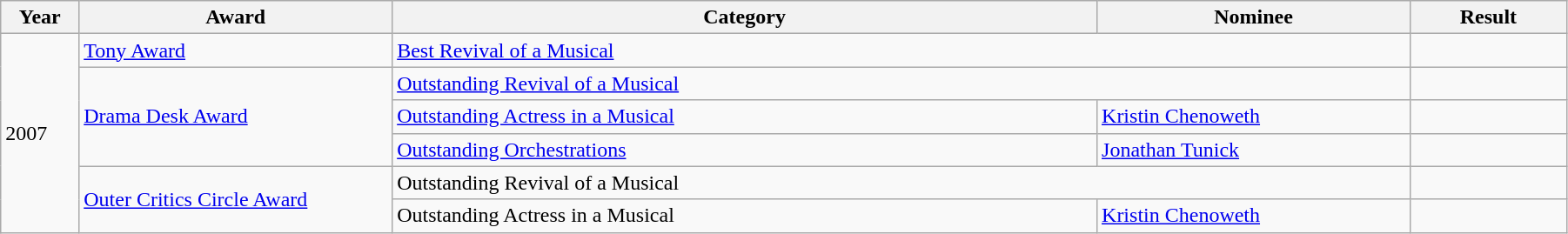<table class="wikitable" style="width:95%;">
<tr>
<th style="width:5%;">Year</th>
<th style="width:20%;">Award</th>
<th style="width:45%;">Category</th>
<th style="width:20%;">Nominee</th>
<th style="width:10%;">Result</th>
</tr>
<tr>
<td rowspan="6">2007</td>
<td><a href='#'>Tony Award</a></td>
<td colspan="2"><a href='#'>Best Revival of a Musical</a></td>
<td></td>
</tr>
<tr>
<td rowspan="3"><a href='#'>Drama Desk Award</a></td>
<td colspan="2"><a href='#'>Outstanding Revival of a Musical</a></td>
<td></td>
</tr>
<tr>
<td><a href='#'>Outstanding Actress in a Musical</a></td>
<td><a href='#'>Kristin Chenoweth</a></td>
<td></td>
</tr>
<tr>
<td><a href='#'>Outstanding Orchestrations</a></td>
<td><a href='#'>Jonathan Tunick</a></td>
<td></td>
</tr>
<tr>
<td rowspan="2"><a href='#'>Outer Critics Circle Award</a></td>
<td colspan="2">Outstanding Revival of a Musical</td>
<td></td>
</tr>
<tr>
<td>Outstanding Actress in a Musical</td>
<td><a href='#'>Kristin Chenoweth</a></td>
<td></td>
</tr>
</table>
